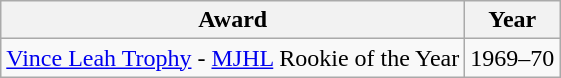<table class="wikitable">
<tr>
<th>Award</th>
<th>Year</th>
</tr>
<tr>
<td><a href='#'>Vince Leah Trophy</a> - <a href='#'>MJHL</a> Rookie of the Year</td>
<td>1969–70</td>
</tr>
</table>
